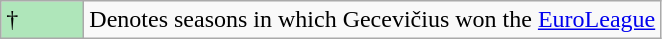<table class="wikitable">
<tr>
<td style="background:#AFE6BA; width:3em;">†</td>
<td>Denotes seasons in which Gecevičius won the <a href='#'>EuroLeague</a></td>
</tr>
</table>
